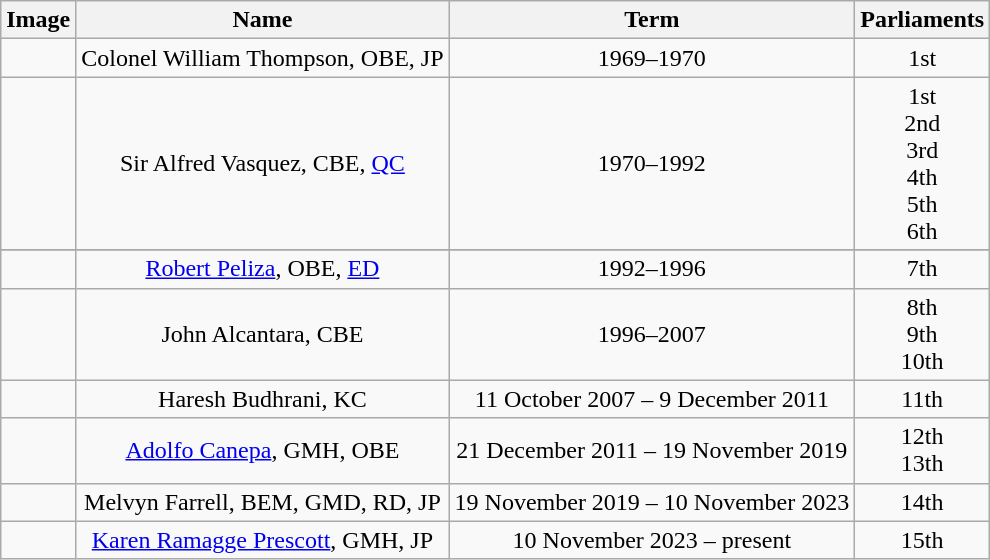<table class="wikitable" style="text-align:center">
<tr>
<th>Image</th>
<th>Name</th>
<th>Term</th>
<th>Parliaments</th>
</tr>
<tr>
<td></td>
<td>Colonel William Thompson, OBE, JP</td>
<td>1969–1970</td>
<td>1st</td>
</tr>
<tr>
<td></td>
<td>Sir Alfred Vasquez, CBE, <a href='#'>QC</a></td>
<td>1970–1992</td>
<td>1st<br>2nd<br>3rd<br>4th<br>5th<br>6th</td>
</tr>
<tr>
</tr>
<tr>
<td></td>
<td><a href='#'>Robert Peliza</a>, OBE, <a href='#'>ED</a></td>
<td>1992–1996</td>
<td>7th</td>
</tr>
<tr>
<td></td>
<td>John Alcantara, CBE</td>
<td>1996–2007</td>
<td>8th<br>9th<br>10th</td>
</tr>
<tr>
<td></td>
<td>Haresh Budhrani, KC</td>
<td>11 October 2007 – 9 December 2011</td>
<td>11th</td>
</tr>
<tr>
<td></td>
<td><a href='#'>Adolfo Canepa</a>, GMH, OBE</td>
<td>21 December 2011 – 19 November 2019</td>
<td>12th<br>13th</td>
</tr>
<tr>
<td></td>
<td>Melvyn Farrell, BEM, GMD, RD, JP</td>
<td>19 November 2019 – 10 November 2023</td>
<td>14th</td>
</tr>
<tr>
<td></td>
<td><a href='#'>Karen Ramagge Prescott</a>, GMH, JP</td>
<td>10 November 2023 – present</td>
<td>15th</td>
</tr>
</table>
